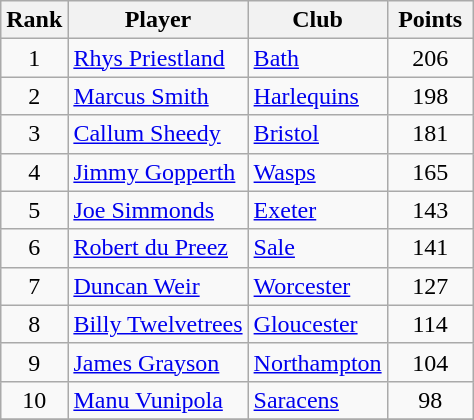<table class="wikitable" style="text-align:center">
<tr>
<th>Rank</th>
<th>Player</th>
<th>Club</th>
<th style="width:50px;">Points</th>
</tr>
<tr>
<td>1</td>
<td align=left> <a href='#'>Rhys Priestland</a></td>
<td align=left><a href='#'>Bath</a></td>
<td>206</td>
</tr>
<tr>
<td>2</td>
<td align=left> <a href='#'>Marcus Smith</a></td>
<td align=left><a href='#'>Harlequins</a></td>
<td>198</td>
</tr>
<tr>
<td>3</td>
<td align=left> <a href='#'>Callum Sheedy</a></td>
<td align=left><a href='#'>Bristol</a></td>
<td>181</td>
</tr>
<tr>
<td>4</td>
<td align=left> <a href='#'>Jimmy Gopperth</a></td>
<td align=left><a href='#'>Wasps</a></td>
<td>165</td>
</tr>
<tr>
<td>5</td>
<td align=left> <a href='#'>Joe Simmonds</a></td>
<td align=left><a href='#'>Exeter</a></td>
<td>143</td>
</tr>
<tr>
<td>6</td>
<td align=left> <a href='#'>Robert du Preez</a></td>
<td align=left><a href='#'>Sale</a></td>
<td>141</td>
</tr>
<tr>
<td>7</td>
<td align=left> <a href='#'>Duncan Weir</a></td>
<td align=left><a href='#'>Worcester</a></td>
<td>127</td>
</tr>
<tr>
<td>8</td>
<td align=left> <a href='#'>Billy Twelvetrees</a></td>
<td align=left><a href='#'>Gloucester</a></td>
<td>114</td>
</tr>
<tr>
<td>9</td>
<td align=left> <a href='#'>James Grayson</a></td>
<td align=left><a href='#'>Northampton</a></td>
<td>104</td>
</tr>
<tr>
<td>10</td>
<td align=left> <a href='#'>Manu Vunipola</a></td>
<td align=left><a href='#'>Saracens</a></td>
<td>98</td>
</tr>
<tr>
</tr>
</table>
